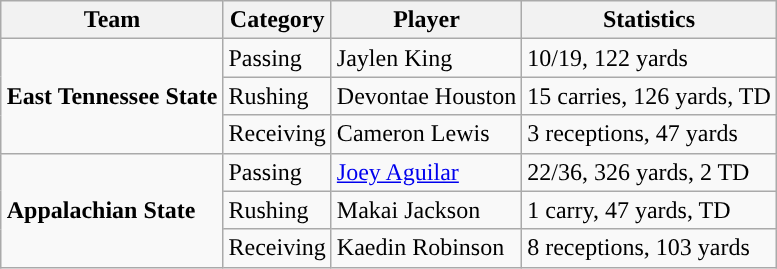<table class="wikitable" style="float: right;">
<tr>
<th>Team</th>
<th>Category</th>
<th>Player</th>
<th>Statistics</th>
</tr>
<tr>
<td rowspan=3><strong>East Tennessee State</strong></td>
<td>Passing</td>
<td>Jaylen King</td>
<td>10/19, 122 yards</td>
</tr>
<tr>
<td>Rushing</td>
<td>Devontae Houston</td>
<td>15 carries, 126 yards, TD</td>
</tr>
<tr>
<td>Receiving</td>
<td>Cameron Lewis</td>
<td>3 receptions, 47 yards</td>
</tr>
<tr>
<td rowspan=3><strong>Appalachian State</strong></td>
<td>Passing</td>
<td><a href='#'>Joey Aguilar</a></td>
<td>22/36, 326 yards, 2 TD</td>
</tr>
<tr>
<td>Rushing</td>
<td>Makai Jackson</td>
<td>1 carry, 47 yards, TD</td>
</tr>
<tr>
<td>Receiving</td>
<td>Kaedin Robinson</td>
<td>8 receptions, 103 yards</td>
</tr>
</table>
